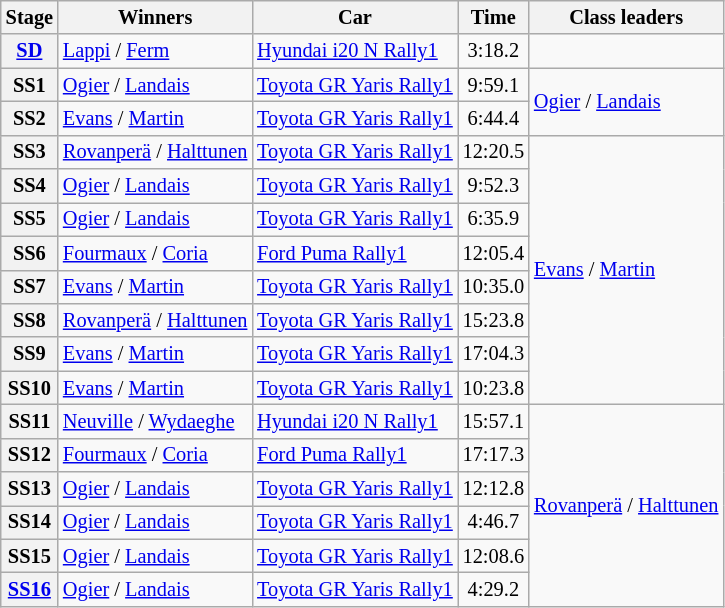<table class="wikitable" style="font-size:85%">
<tr>
<th>Stage</th>
<th>Winners</th>
<th>Car</th>
<th>Time</th>
<th>Class leaders</th>
</tr>
<tr>
<th><a href='#'>SD</a></th>
<td><a href='#'>Lappi</a> / <a href='#'>Ferm</a></td>
<td><a href='#'>Hyundai i20 N Rally1</a></td>
<td align="center">3:18.2</td>
<td></td>
</tr>
<tr>
<th>SS1</th>
<td><a href='#'>Ogier</a> / <a href='#'>Landais</a></td>
<td><a href='#'>Toyota GR Yaris Rally1</a></td>
<td align="center">9:59.1</td>
<td rowspan="2"><a href='#'>Ogier</a> / <a href='#'>Landais</a></td>
</tr>
<tr>
<th>SS2</th>
<td><a href='#'>Evans</a> / <a href='#'>Martin</a></td>
<td><a href='#'>Toyota GR Yaris Rally1</a></td>
<td align="center">6:44.4</td>
</tr>
<tr>
<th>SS3</th>
<td><a href='#'>Rovanperä</a> / <a href='#'>Halttunen</a></td>
<td><a href='#'>Toyota GR Yaris Rally1</a></td>
<td align="center">12:20.5</td>
<td rowspan="8"><a href='#'>Evans</a> / <a href='#'>Martin</a></td>
</tr>
<tr>
<th>SS4</th>
<td><a href='#'>Ogier</a> / <a href='#'>Landais</a></td>
<td><a href='#'>Toyota GR Yaris Rally1</a></td>
<td align="center">9:52.3</td>
</tr>
<tr>
<th>SS5</th>
<td><a href='#'>Ogier</a> / <a href='#'>Landais</a></td>
<td><a href='#'>Toyota GR Yaris Rally1</a></td>
<td align="center">6:35.9</td>
</tr>
<tr>
<th>SS6</th>
<td><a href='#'>Fourmaux</a> / <a href='#'>Coria</a></td>
<td><a href='#'>Ford Puma Rally1</a></td>
<td align="center">12:05.4</td>
</tr>
<tr>
<th>SS7</th>
<td><a href='#'>Evans</a> / <a href='#'>Martin</a></td>
<td><a href='#'>Toyota GR Yaris Rally1</a></td>
<td align="center">10:35.0</td>
</tr>
<tr>
<th>SS8</th>
<td><a href='#'>Rovanperä</a> / <a href='#'>Halttunen</a></td>
<td><a href='#'>Toyota GR Yaris Rally1</a></td>
<td align="center">15:23.8</td>
</tr>
<tr>
<th>SS9</th>
<td><a href='#'>Evans</a> / <a href='#'>Martin</a></td>
<td><a href='#'>Toyota GR Yaris Rally1</a></td>
<td align="center">17:04.3</td>
</tr>
<tr>
<th>SS10</th>
<td><a href='#'>Evans</a> / <a href='#'>Martin</a></td>
<td><a href='#'>Toyota GR Yaris Rally1</a></td>
<td align="center">10:23.8</td>
</tr>
<tr>
<th>SS11</th>
<td><a href='#'>Neuville</a> / <a href='#'>Wydaeghe</a></td>
<td><a href='#'>Hyundai i20 N Rally1</a></td>
<td align="center">15:57.1</td>
<td rowspan="6"><a href='#'>Rovanperä</a> / <a href='#'>Halttunen</a></td>
</tr>
<tr>
<th>SS12</th>
<td><a href='#'>Fourmaux</a> / <a href='#'>Coria</a></td>
<td><a href='#'>Ford Puma Rally1</a></td>
<td align="center">17:17.3</td>
</tr>
<tr>
<th>SS13</th>
<td><a href='#'>Ogier</a> / <a href='#'>Landais</a></td>
<td><a href='#'>Toyota GR Yaris Rally1</a></td>
<td align="center">12:12.8</td>
</tr>
<tr>
<th>SS14</th>
<td><a href='#'>Ogier</a> / <a href='#'>Landais</a></td>
<td><a href='#'>Toyota GR Yaris Rally1</a></td>
<td align="center">4:46.7</td>
</tr>
<tr>
<th>SS15</th>
<td><a href='#'>Ogier</a> / <a href='#'>Landais</a></td>
<td><a href='#'>Toyota GR Yaris Rally1</a></td>
<td align="center">12:08.6</td>
</tr>
<tr>
<th><a href='#'>SS16</a></th>
<td><a href='#'>Ogier</a> / <a href='#'>Landais</a></td>
<td><a href='#'>Toyota GR Yaris Rally1</a></td>
<td align="center">4:29.2</td>
</tr>
</table>
